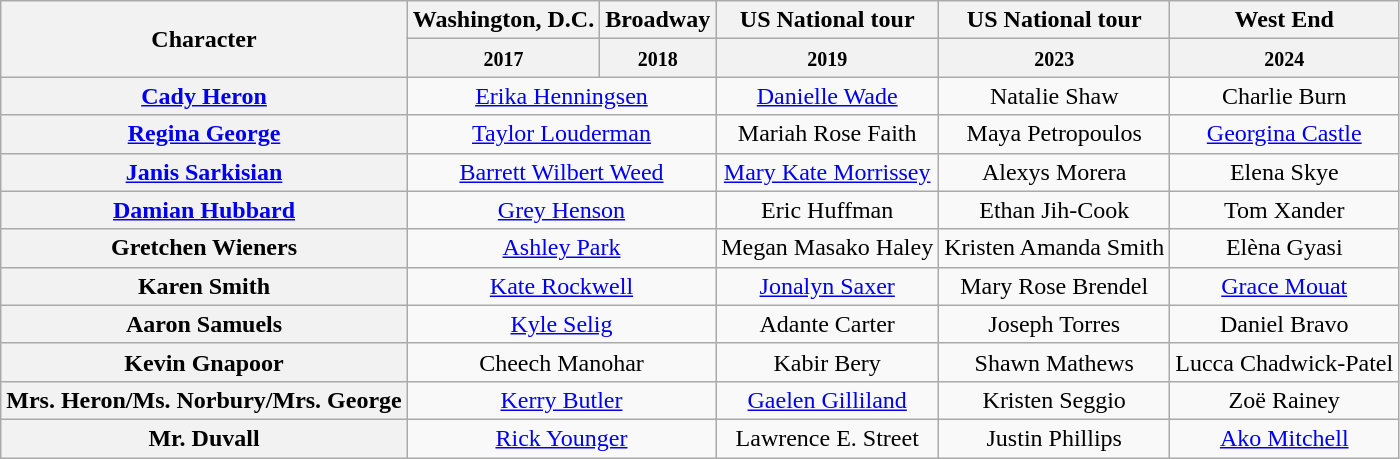<table class="wikitable" style="text-align: center;">
<tr>
<th rowspan="2">Character</th>
<th>Washington, D.C.</th>
<th>Broadway</th>
<th>US National tour</th>
<th>US National tour </th>
<th>West End</th>
</tr>
<tr>
<th><small>2017</small></th>
<th><small>2018</small></th>
<th><small>2019</small></th>
<th><small>2023</small></th>
<th><small>2024</small></th>
</tr>
<tr>
<th><a href='#'>Cady Heron</a></th>
<td colspan="2"><a href='#'>Erika Henningsen</a></td>
<td><a href='#'>Danielle Wade</a></td>
<td>Natalie Shaw</td>
<td>Charlie Burn</td>
</tr>
<tr>
<th><a href='#'>Regina George</a></th>
<td colspan="2"><a href='#'>Taylor Louderman</a></td>
<td>Mariah Rose Faith</td>
<td>Maya Petropoulos</td>
<td><a href='#'>Georgina Castle</a></td>
</tr>
<tr>
<th><a href='#'>Janis Sarkisian</a></th>
<td colspan="2"><a href='#'>Barrett Wilbert Weed</a></td>
<td><a href='#'>Mary Kate Morrissey</a></td>
<td>Alexys Morera</td>
<td>Elena Skye</td>
</tr>
<tr>
<th><a href='#'>Damian Hubbard</a></th>
<td colspan="2"><a href='#'>Grey Henson</a></td>
<td>Eric Huffman</td>
<td>Ethan Jih-Cook</td>
<td>Tom Xander</td>
</tr>
<tr>
<th>Gretchen Wieners</th>
<td colspan="2"><a href='#'>Ashley Park</a></td>
<td>Megan Masako Haley</td>
<td>Kristen Amanda Smith</td>
<td>Elèna Gyasi</td>
</tr>
<tr>
<th>Karen Smith</th>
<td colspan="2"><a href='#'>Kate Rockwell</a></td>
<td><a href='#'>Jonalyn Saxer</a></td>
<td>Mary Rose Brendel</td>
<td><a href='#'>Grace Mouat</a></td>
</tr>
<tr>
<th>Aaron Samuels</th>
<td colspan="2"><a href='#'>Kyle Selig</a></td>
<td>Adante Carter</td>
<td>Joseph Torres</td>
<td>Daniel Bravo</td>
</tr>
<tr>
<th>Kevin Gnapoor</th>
<td colspan="2">Cheech Manohar</td>
<td>Kabir Bery</td>
<td>Shawn Mathews</td>
<td>Lucca Chadwick-Patel</td>
</tr>
<tr>
<th>Mrs. Heron/Ms. Norbury/Mrs. George</th>
<td colspan="2"><a href='#'>Kerry Butler</a></td>
<td><a href='#'>Gaelen Gilliland</a></td>
<td>Kristen Seggio</td>
<td>Zoë Rainey</td>
</tr>
<tr>
<th>Mr. Duvall</th>
<td colspan="2"><a href='#'>Rick Younger</a></td>
<td>Lawrence E. Street</td>
<td>Justin Phillips</td>
<td><a href='#'>Ako Mitchell</a></td>
</tr>
</table>
